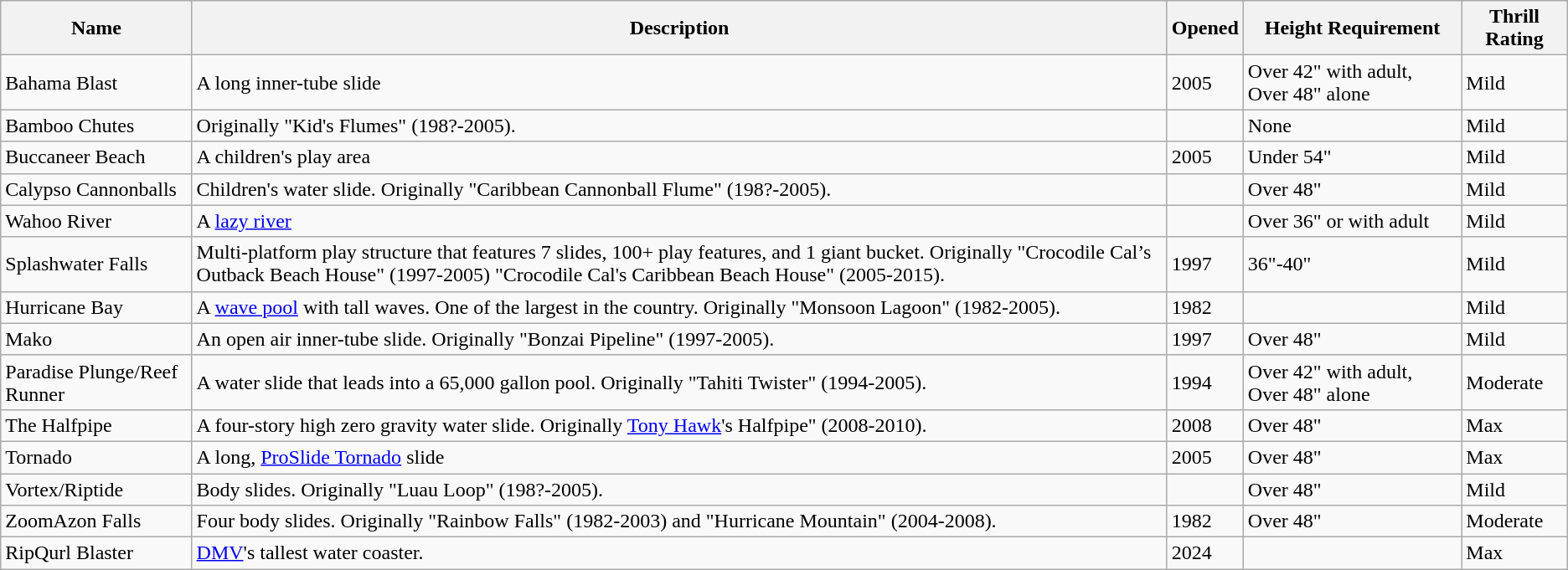<table class= "wikitable sortable">
<tr>
<th>Name</th>
<th>Description</th>
<th>Opened</th>
<th>Height Requirement</th>
<th>Thrill Rating</th>
</tr>
<tr>
<td>Bahama Blast</td>
<td>A  long inner-tube slide</td>
<td>2005</td>
<td>Over 42" with adult, Over 48" alone</td>
<td>Mild</td>
</tr>
<tr>
<td>Bamboo Chutes</td>
<td>Originally "Kid's Flumes" (198?-2005).</td>
<td></td>
<td>None</td>
<td>Mild</td>
</tr>
<tr>
<td>Buccaneer Beach</td>
<td>A children's play area</td>
<td>2005</td>
<td>Under 54"</td>
<td>Mild</td>
</tr>
<tr>
<td>Calypso Cannonballs</td>
<td>Children's water slide. Originally "Caribbean Cannonball Flume" (198?-2005).</td>
<td></td>
<td>Over 48"</td>
<td>Mild</td>
</tr>
<tr>
<td>Wahoo River</td>
<td>A <a href='#'>lazy river</a></td>
<td></td>
<td>Over 36" or with adult</td>
<td>Mild</td>
</tr>
<tr>
<td>Splashwater Falls</td>
<td>Multi-platform play structure that features 7 slides, 100+ play features, and 1 giant bucket. Originally "Crocodile Cal’s Outback Beach House" (1997-2005) "Crocodile Cal's Caribbean Beach House" (2005-2015).</td>
<td>1997</td>
<td>36"-40"</td>
<td>Mild</td>
</tr>
<tr>
<td>Hurricane Bay</td>
<td>A <a href='#'>wave pool</a> with  tall waves. One of the largest in the country. Originally "Monsoon Lagoon" (1982-2005).</td>
<td>1982</td>
<td></td>
<td>Mild</td>
</tr>
<tr>
<td>Mako</td>
<td>An open air inner-tube slide. Originally "Bonzai Pipeline" (1997-2005).</td>
<td>1997</td>
<td>Over 48"</td>
<td>Mild</td>
</tr>
<tr>
<td>Paradise Plunge/Reef Runner</td>
<td>A water slide that leads into a 65,000 gallon pool. Originally "Tahiti Twister" (1994-2005).</td>
<td>1994</td>
<td>Over 42" with adult, Over 48" alone</td>
<td>Moderate</td>
</tr>
<tr>
<td>The Halfpipe</td>
<td>A four-story high zero gravity water slide. Originally <a href='#'>Tony Hawk</a>'s Halfpipe" (2008-2010).</td>
<td>2008</td>
<td>Over 48"</td>
<td>Max</td>
</tr>
<tr>
<td>Tornado</td>
<td>A  long, <a href='#'>ProSlide Tornado</a> slide</td>
<td>2005</td>
<td>Over 48"</td>
<td>Max</td>
</tr>
<tr>
<td>Vortex/Riptide</td>
<td>Body slides. Originally "Luau Loop" (198?-2005).</td>
<td></td>
<td>Over 48"</td>
<td>Mild</td>
</tr>
<tr>
<td>ZoomAzon Falls</td>
<td>Four body slides. Originally "Rainbow Falls" (1982-2003) and "Hurricane Mountain" (2004-2008).</td>
<td>1982</td>
<td>Over 48"</td>
<td>Moderate</td>
</tr>
<tr>
<td>RipQurl Blaster</td>
<td><a href='#'>DMV</a>'s tallest water coaster.</td>
<td>2024</td>
<td></td>
<td>Max</td>
</tr>
</table>
